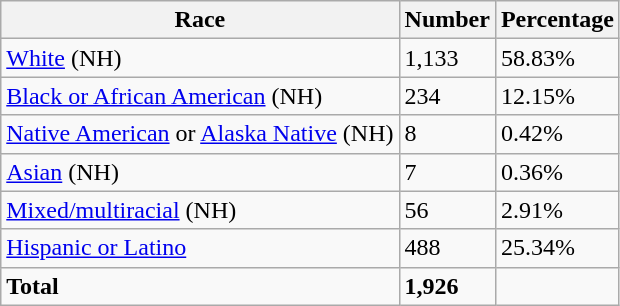<table class="wikitable">
<tr>
<th>Race</th>
<th>Number</th>
<th>Percentage</th>
</tr>
<tr>
<td><a href='#'>White</a> (NH)</td>
<td>1,133</td>
<td>58.83%</td>
</tr>
<tr>
<td><a href='#'>Black or African American</a> (NH)</td>
<td>234</td>
<td>12.15%</td>
</tr>
<tr>
<td><a href='#'>Native American</a> or <a href='#'>Alaska Native</a> (NH)</td>
<td>8</td>
<td>0.42%</td>
</tr>
<tr>
<td><a href='#'>Asian</a> (NH)</td>
<td>7</td>
<td>0.36%</td>
</tr>
<tr>
<td><a href='#'>Mixed/multiracial</a> (NH)</td>
<td>56</td>
<td>2.91%</td>
</tr>
<tr>
<td><a href='#'>Hispanic or Latino</a></td>
<td>488</td>
<td>25.34%</td>
</tr>
<tr>
<td><strong>Total</strong></td>
<td><strong>1,926</strong></td>
<td></td>
</tr>
</table>
